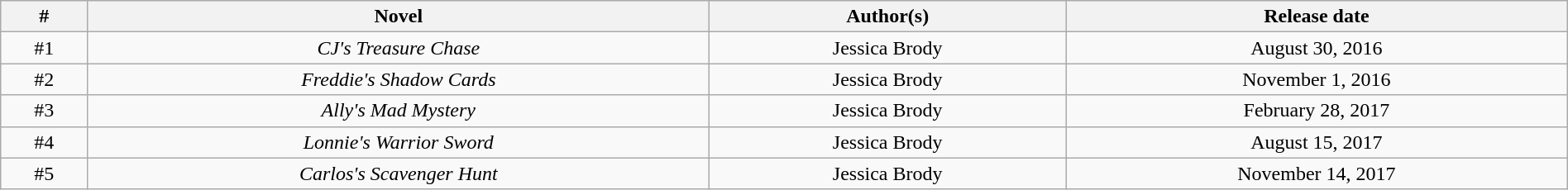<table class="wikitable sortable" width="100%" border="1" style="font-size: 100%; text-align:center">
<tr>
<th>#</th>
<th>Novel</th>
<th>Author(s)</th>
<th>Release date</th>
</tr>
<tr>
<td>#1</td>
<td><em>CJ's Treasure Chase</em></td>
<td>Jessica Brody</td>
<td>August 30, 2016</td>
</tr>
<tr>
<td>#2</td>
<td><em>Freddie's Shadow Cards</em></td>
<td>Jessica Brody</td>
<td>November 1, 2016</td>
</tr>
<tr>
<td>#3</td>
<td><em>Ally's Mad Mystery</em></td>
<td>Jessica Brody</td>
<td>February 28, 2017</td>
</tr>
<tr>
<td>#4</td>
<td><em>Lonnie's Warrior Sword</em></td>
<td>Jessica Brody</td>
<td>August 15, 2017</td>
</tr>
<tr>
<td>#5</td>
<td><em>Carlos's Scavenger Hunt</em></td>
<td>Jessica Brody</td>
<td>November 14, 2017</td>
</tr>
</table>
